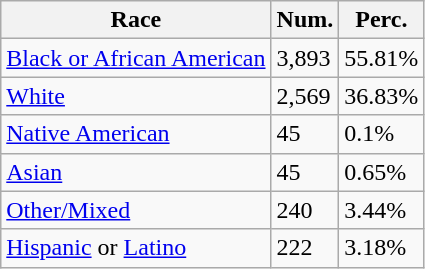<table class="wikitable">
<tr>
<th>Race</th>
<th>Num.</th>
<th>Perc.</th>
</tr>
<tr>
<td><a href='#'>Black or African American</a></td>
<td>3,893</td>
<td>55.81%</td>
</tr>
<tr>
<td><a href='#'>White</a></td>
<td>2,569</td>
<td>36.83%</td>
</tr>
<tr>
<td><a href='#'>Native American</a></td>
<td>45</td>
<td>0.1%</td>
</tr>
<tr>
<td><a href='#'>Asian</a></td>
<td>45</td>
<td>0.65%</td>
</tr>
<tr>
<td><a href='#'>Other/Mixed</a></td>
<td>240</td>
<td>3.44%</td>
</tr>
<tr>
<td><a href='#'>Hispanic</a> or <a href='#'>Latino</a></td>
<td>222</td>
<td>3.18%</td>
</tr>
</table>
